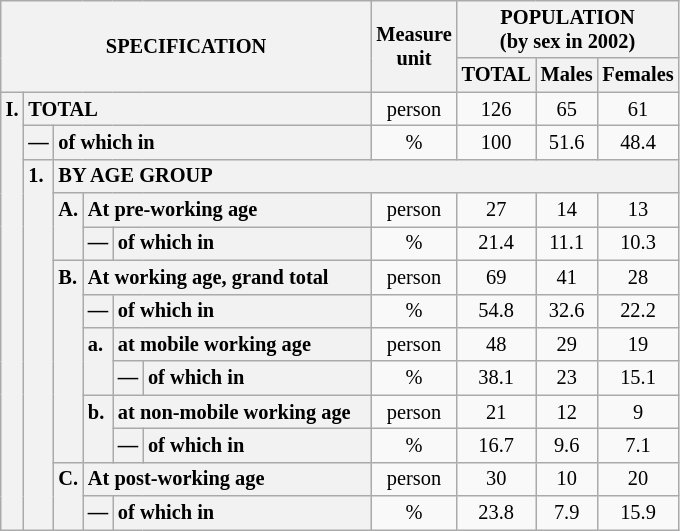<table class="wikitable" style="font-size:85%; text-align:center">
<tr>
<th rowspan="2" colspan="6">SPECIFICATION</th>
<th rowspan="2">Measure<br> unit</th>
<th colspan="3" rowspan="1">POPULATION<br> (by sex in 2002)</th>
</tr>
<tr>
<th>TOTAL</th>
<th>Males</th>
<th>Females</th>
</tr>
<tr>
<th style="text-align:left" valign="top" rowspan="13">I.</th>
<th style="text-align:left" colspan="5">TOTAL</th>
<td>person</td>
<td>126</td>
<td>65</td>
<td>61</td>
</tr>
<tr>
<th style="text-align:left" valign="top">—</th>
<th style="text-align:left" colspan="4">of which in</th>
<td>%</td>
<td>100</td>
<td>51.6</td>
<td>48.4</td>
</tr>
<tr>
<th style="text-align:left" valign="top" rowspan="11">1.</th>
<th style="text-align:left" colspan="19">BY AGE GROUP</th>
</tr>
<tr>
<th style="text-align:left" valign="top" rowspan="2">A.</th>
<th style="text-align:left" colspan="3">At pre-working age</th>
<td>person</td>
<td>27</td>
<td>14</td>
<td>13</td>
</tr>
<tr>
<th style="text-align:left" valign="top">—</th>
<th style="text-align:left" valign="top" colspan="2">of which in</th>
<td>%</td>
<td>21.4</td>
<td>11.1</td>
<td>10.3</td>
</tr>
<tr>
<th style="text-align:left" valign="top" rowspan="6">B.</th>
<th style="text-align:left" colspan="3">At working age, grand total</th>
<td>person</td>
<td>69</td>
<td>41</td>
<td>28</td>
</tr>
<tr>
<th style="text-align:left" valign="top">—</th>
<th style="text-align:left" valign="top" colspan="2">of which in</th>
<td>%</td>
<td>54.8</td>
<td>32.6</td>
<td>22.2</td>
</tr>
<tr>
<th style="text-align:left" valign="top" rowspan="2">a.</th>
<th style="text-align:left" colspan="2">at mobile working age</th>
<td>person</td>
<td>48</td>
<td>29</td>
<td>19</td>
</tr>
<tr>
<th style="text-align:left" valign="top">—</th>
<th style="text-align:left" valign="top" colspan="1">of which in                        </th>
<td>%</td>
<td>38.1</td>
<td>23</td>
<td>15.1</td>
</tr>
<tr>
<th style="text-align:left" valign="top" rowspan="2">b.</th>
<th style="text-align:left" colspan="2">at non-mobile working age</th>
<td>person</td>
<td>21</td>
<td>12</td>
<td>9</td>
</tr>
<tr>
<th style="text-align:left" valign="top">—</th>
<th style="text-align:left" valign="top" colspan="1">of which in                        </th>
<td>%</td>
<td>16.7</td>
<td>9.6</td>
<td>7.1</td>
</tr>
<tr>
<th style="text-align:left" valign="top" rowspan="2">C.</th>
<th style="text-align:left" colspan="3">At post-working age</th>
<td>person</td>
<td>30</td>
<td>10</td>
<td>20</td>
</tr>
<tr>
<th style="text-align:left" valign="top">—</th>
<th style="text-align:left" valign="top" colspan="2">of which in</th>
<td>%</td>
<td>23.8</td>
<td>7.9</td>
<td>15.9</td>
</tr>
</table>
